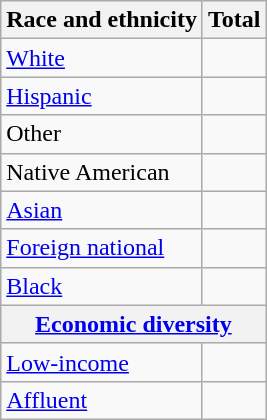<table class="wikitable floatright sortable collapsible"; text-align:right; font-size:80%;">
<tr>
<th>Race and ethnicity</th>
<th colspan="2" data-sort-type=number>Total</th>
</tr>
<tr>
<td><a href='#'>White</a></td>
<td align=right></td>
</tr>
<tr>
<td><a href='#'>Hispanic</a></td>
<td align=right></td>
</tr>
<tr>
<td>Other</td>
<td align=right></td>
</tr>
<tr>
<td>Native American</td>
<td align=right></td>
</tr>
<tr>
<td><a href='#'>Asian</a></td>
<td align=right></td>
</tr>
<tr>
<td><a href='#'>Foreign national</a></td>
<td align=right></td>
</tr>
<tr>
<td><a href='#'>Black</a></td>
<td align=right></td>
</tr>
<tr>
<th colspan="4" data-sort-type=number><a href='#'>Economic diversity</a></th>
</tr>
<tr>
<td><a href='#'>Low-income</a></td>
<td align=right></td>
</tr>
<tr>
<td><a href='#'>Affluent</a></td>
<td align=right></td>
</tr>
</table>
